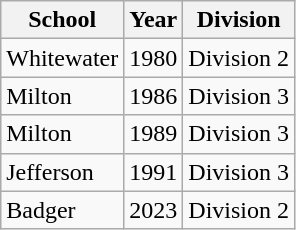<table class="wikitable">
<tr>
<th>School</th>
<th>Year</th>
<th>Division</th>
</tr>
<tr>
<td>Whitewater</td>
<td>1980</td>
<td>Division 2</td>
</tr>
<tr>
<td>Milton</td>
<td>1986</td>
<td>Division 3</td>
</tr>
<tr>
<td>Milton</td>
<td>1989</td>
<td>Division 3</td>
</tr>
<tr>
<td>Jefferson</td>
<td>1991</td>
<td>Division 3</td>
</tr>
<tr>
<td>Badger</td>
<td>2023</td>
<td>Division 2</td>
</tr>
</table>
